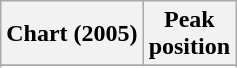<table class="wikitable sortable plainrowheaders" style="text-align:center">
<tr>
<th scope="col">Chart (2005)</th>
<th scope="col">Peak<br> position</th>
</tr>
<tr>
</tr>
<tr>
</tr>
</table>
